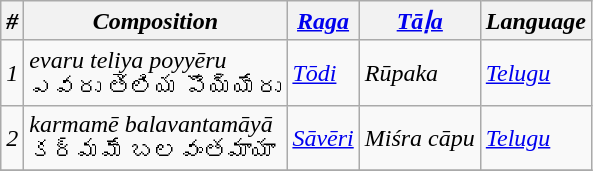<table class="wikitable">
<tr>
<th><em>#</em></th>
<th><em>Composition</em></th>
<th><em><a href='#'>Raga</a></em></th>
<th><em><a href='#'>Tāḷa</a></em></th>
<th><em>Language</em></th>
</tr>
<tr>
<td><em>1</em></td>
<td><em>evaru teliya poyyēru</em> <br>ఎవరు తెలియ పొయ్యేరు</td>
<td><em><a href='#'>Tōdi</a></em></td>
<td><em>Rūpaka</em></td>
<td><em><a href='#'>Telugu</a></em></td>
</tr>
<tr>
<td><em>2</em></td>
<td><em>karmamē balavantamāyā</em><br>కర్మమే బలవంతమాయా</td>
<td><em><a href='#'>Sāvēri</a></em></td>
<td><em>Miśra cāpu</em></td>
<td><em><a href='#'>Telugu</a></em></td>
</tr>
<tr>
</tr>
</table>
